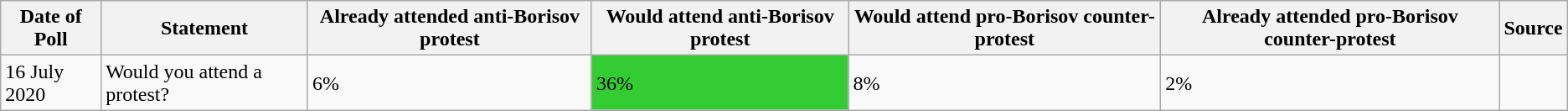<table class="wikitable">
<tr>
<th>Date of Poll</th>
<th>Statement</th>
<th>Already attended anti-Borisov protest</th>
<th>Would attend anti-Borisov protest</th>
<th>Would attend pro-Borisov counter-protest</th>
<th>Already attended pro-Borisov counter-protest</th>
<th>Source</th>
</tr>
<tr>
<td>16 July 2020</td>
<td>Would you attend a protest?</td>
<td>6%</td>
<td style="background:#33cc33;">36%</td>
<td>8%</td>
<td>2%</td>
<td></td>
</tr>
</table>
